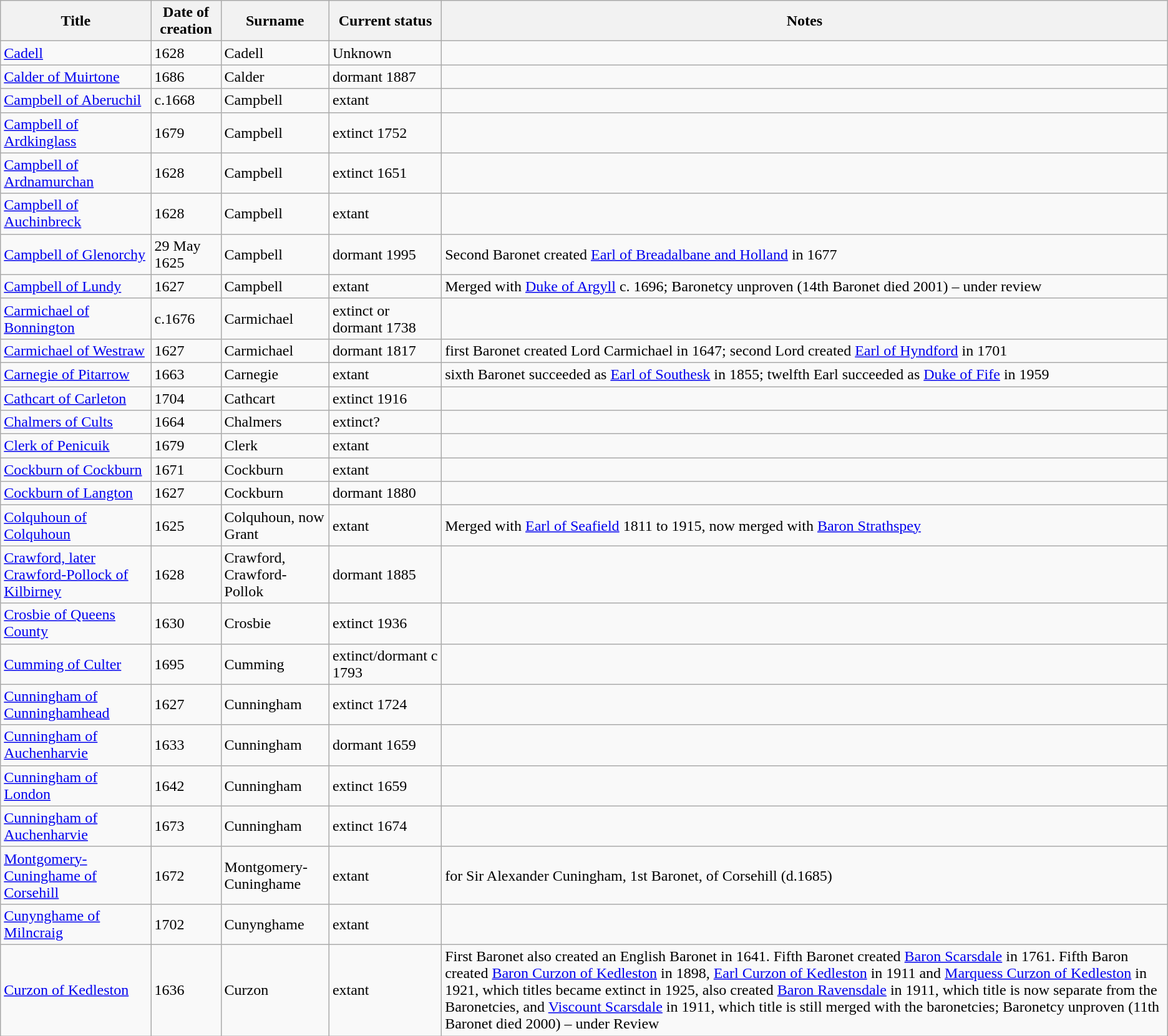<table class="wikitable">
<tr>
<th>Title</th>
<th>Date of creation</th>
<th>Surname</th>
<th>Current status</th>
<th>Notes</th>
</tr>
<tr>
<td><a href='#'>Cadell</a></td>
<td>1628</td>
<td>Cadell</td>
<td>Unknown</td>
<td> </td>
</tr>
<tr>
<td><a href='#'>Calder of Muirtone</a></td>
<td>1686</td>
<td>Calder</td>
<td>dormant 1887</td>
<td> </td>
</tr>
<tr>
<td><a href='#'>Campbell of Aberuchil</a></td>
<td>c.1668</td>
<td>Campbell</td>
<td>extant</td>
<td> </td>
</tr>
<tr>
<td><a href='#'>Campbell of Ardkinglass</a></td>
<td>1679</td>
<td>Campbell</td>
<td>extinct 1752</td>
<td> </td>
</tr>
<tr>
<td><a href='#'>Campbell of Ardnamurchan</a></td>
<td>1628</td>
<td>Campbell</td>
<td>extinct 1651</td>
<td> </td>
</tr>
<tr>
<td><a href='#'>Campbell of Auchinbreck</a></td>
<td>1628</td>
<td>Campbell</td>
<td>extant</td>
<td> </td>
</tr>
<tr>
<td><a href='#'>Campbell of Glenorchy</a></td>
<td>29 May 1625</td>
<td>Campbell</td>
<td>dormant 1995</td>
<td>Second Baronet created <a href='#'>Earl of Breadalbane and Holland</a> in 1677</td>
</tr>
<tr>
<td><a href='#'>Campbell of Lundy</a></td>
<td>1627</td>
<td>Campbell</td>
<td>extant</td>
<td>Merged with <a href='#'>Duke of Argyll</a> c. 1696; Baronetcy unproven (14th Baronet died 2001) – under review</td>
</tr>
<tr>
<td><a href='#'>Carmichael of Bonnington</a></td>
<td>c.1676</td>
<td>Carmichael</td>
<td>extinct or dormant 1738</td>
<td> </td>
</tr>
<tr>
<td><a href='#'>Carmichael of Westraw</a></td>
<td>1627</td>
<td>Carmichael</td>
<td>dormant 1817</td>
<td>first Baronet created Lord Carmichael in 1647; second Lord created <a href='#'>Earl of Hyndford</a> in 1701</td>
</tr>
<tr>
<td><a href='#'>Carnegie of Pitarrow</a></td>
<td>1663</td>
<td>Carnegie</td>
<td>extant</td>
<td>sixth Baronet succeeded as <a href='#'>Earl of Southesk</a> in 1855; twelfth Earl succeeded as <a href='#'>Duke of Fife</a> in 1959</td>
</tr>
<tr>
<td><a href='#'>Cathcart of Carleton</a></td>
<td>1704</td>
<td>Cathcart</td>
<td>extinct 1916</td>
<td> </td>
</tr>
<tr>
<td><a href='#'>Chalmers of Cults</a></td>
<td>1664</td>
<td>Chalmers</td>
<td>extinct?</td>
<td> </td>
</tr>
<tr>
<td><a href='#'>Clerk of Penicuik</a></td>
<td>1679</td>
<td>Clerk</td>
<td>extant</td>
<td> </td>
</tr>
<tr>
<td><a href='#'>Cockburn of Cockburn</a></td>
<td>1671</td>
<td>Cockburn</td>
<td>extant</td>
<td> </td>
</tr>
<tr>
<td><a href='#'>Cockburn of Langton</a></td>
<td>1627</td>
<td>Cockburn</td>
<td>dormant 1880</td>
<td> </td>
</tr>
<tr>
<td><a href='#'>Colquhoun of Colquhoun</a></td>
<td>1625</td>
<td>Colquhoun, now Grant</td>
<td>extant</td>
<td>Merged with <a href='#'>Earl of Seafield</a> 1811 to 1915, now merged with <a href='#'>Baron Strathspey</a></td>
</tr>
<tr>
<td><a href='#'>Crawford, later Crawford-Pollock of Kilbirney</a></td>
<td>1628</td>
<td>Crawford, Crawford-Pollok</td>
<td>dormant 1885</td>
<td> </td>
</tr>
<tr>
<td><a href='#'>Crosbie of Queens County</a></td>
<td>1630</td>
<td>Crosbie</td>
<td>extinct 1936</td>
<td> </td>
</tr>
<tr>
<td><a href='#'>Cumming of Culter</a></td>
<td>1695</td>
<td>Cumming</td>
<td>extinct/dormant c 1793</td>
<td> </td>
</tr>
<tr>
<td><a href='#'>Cunningham of Cunninghamhead</a></td>
<td>1627</td>
<td>Cunningham</td>
<td>extinct 1724</td>
<td> </td>
</tr>
<tr>
<td><a href='#'>Cunningham of Auchenharvie</a></td>
<td>1633</td>
<td>Cunningham</td>
<td>dormant 1659</td>
<td> </td>
</tr>
<tr>
<td><a href='#'>Cunningham of London</a></td>
<td>1642</td>
<td>Cunningham</td>
<td>extinct 1659</td>
<td> </td>
</tr>
<tr>
<td><a href='#'>Cunningham of Auchenharvie</a></td>
<td>1673</td>
<td>Cunningham</td>
<td>extinct 1674</td>
<td></td>
</tr>
<tr>
<td><a href='#'>Montgomery-Cuninghame of Corsehill</a></td>
<td>1672</td>
<td>Montgomery-Cuninghame</td>
<td>extant</td>
<td>for Sir Alexander Cuningham, 1st Baronet, of Corsehill (d.1685)</td>
</tr>
<tr>
<td><a href='#'>Cunynghame of Milncraig</a></td>
<td>1702</td>
<td>Cunynghame</td>
<td>extant</td>
<td></td>
</tr>
<tr>
<td><a href='#'>Curzon of Kedleston</a></td>
<td>1636</td>
<td>Curzon</td>
<td>extant</td>
<td>First Baronet also created an English Baronet in 1641. Fifth Baronet created <a href='#'>Baron Scarsdale</a> in 1761. Fifth Baron created <a href='#'>Baron Curzon of Kedleston</a> in 1898, <a href='#'>Earl Curzon of Kedleston</a> in 1911 and <a href='#'>Marquess Curzon of Kedleston</a> in 1921, which titles became extinct in 1925, also created <a href='#'>Baron Ravensdale</a> in 1911, which title is now separate from the Baronetcies, and <a href='#'>Viscount Scarsdale</a> in 1911, which title is still merged with the baronetcies; Baronetcy unproven (11th Baronet died 2000) – under Review</td>
</tr>
</table>
